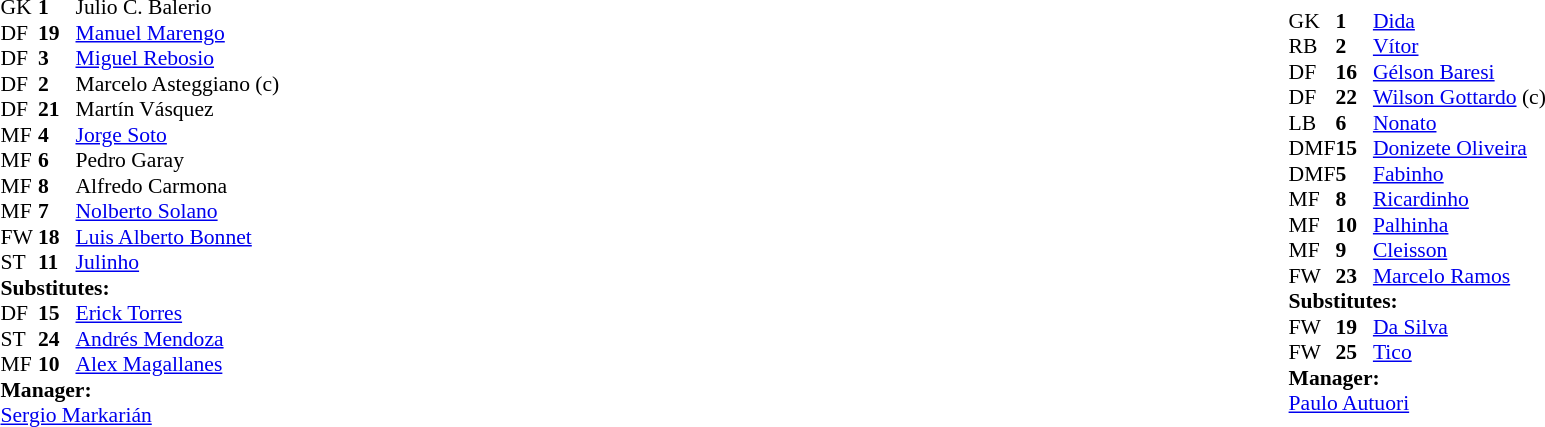<table width="100%">
<tr>
<td valign="top" width="50%"><br><table style="font-size: 90%" cellspacing="0" cellpadding="0">
<tr>
<td colspan="4"></td>
</tr>
<tr>
<th width=25></th>
<th width=25></th>
</tr>
<tr>
<td>GK</td>
<td><strong>1</strong></td>
<td>  Julio C. Balerio</td>
</tr>
<tr>
<td>DF</td>
<td><strong>19</strong></td>
<td> <a href='#'>Manuel Marengo</a></td>
</tr>
<tr>
<td>DF</td>
<td><strong>3</strong></td>
<td> <a href='#'>Miguel Rebosio</a></td>
<td></td>
<td></td>
</tr>
<tr>
<td>DF</td>
<td><strong>2</strong></td>
<td> Marcelo Asteggiano (c)</td>
</tr>
<tr>
<td>DF</td>
<td><strong>21</strong></td>
<td> Martín Vásquez</td>
<td></td>
<td></td>
</tr>
<tr>
<td>MF</td>
<td><strong>4</strong></td>
<td> <a href='#'>Jorge Soto</a></td>
</tr>
<tr>
<td>MF</td>
<td><strong>6</strong></td>
<td> Pedro Garay</td>
</tr>
<tr>
<td>MF</td>
<td><strong>8</strong></td>
<td> Alfredo Carmona</td>
<td></td>
<td></td>
</tr>
<tr>
<td>MF</td>
<td><strong>7</strong></td>
<td> <a href='#'>Nolberto Solano</a></td>
</tr>
<tr>
<td>FW</td>
<td><strong>18</strong></td>
<td> <a href='#'>Luis Alberto Bonnet</a></td>
</tr>
<tr>
<td>ST</td>
<td><strong>11</strong></td>
<td>  <a href='#'>Julinho</a></td>
</tr>
<tr>
<td colspan=3><strong>Substitutes:</strong></td>
</tr>
<tr>
<td>DF</td>
<td><strong>15</strong></td>
<td> <a href='#'>Erick Torres</a></td>
<td></td>
<td></td>
</tr>
<tr>
<td>ST</td>
<td><strong>24</strong></td>
<td> <a href='#'>Andrés Mendoza</a></td>
<td></td>
<td></td>
</tr>
<tr>
<td>MF</td>
<td><strong>10</strong></td>
<td> <a href='#'>Alex Magallanes</a></td>
<td></td>
<td></td>
</tr>
<tr>
<td colspan=3><strong>Manager:</strong></td>
</tr>
<tr>
<td colspan=4> <a href='#'>Sergio Markarián</a></td>
</tr>
</table>
</td>
<td><br><table style="font-size: 90%" cellspacing="0" cellpadding="0" align=center>
<tr>
<td colspan="4"></td>
</tr>
<tr>
<th width=25></th>
<th width=25></th>
</tr>
<tr>
<td>GK</td>
<td><strong>1</strong></td>
<td> <a href='#'>Dida</a></td>
</tr>
<tr>
<td>RB</td>
<td><strong>2</strong></td>
<td> <a href='#'>Vítor</a></td>
</tr>
<tr>
<td>DF</td>
<td><strong>16</strong></td>
<td> <a href='#'>Gélson Baresi</a></td>
</tr>
<tr>
<td>DF</td>
<td><strong>22</strong></td>
<td> <a href='#'>Wilson Gottardo</a> (c)</td>
</tr>
<tr>
<td>LB</td>
<td><strong>6</strong></td>
<td> <a href='#'>Nonato</a></td>
</tr>
<tr>
<td>DMF</td>
<td><strong>15</strong></td>
<td> <a href='#'>Donizete Oliveira</a></td>
</tr>
<tr>
<td>DMF</td>
<td><strong>5</strong></td>
<td> <a href='#'>Fabinho</a></td>
</tr>
<tr>
<td>MF</td>
<td><strong>8</strong></td>
<td> <a href='#'>Ricardinho</a></td>
</tr>
<tr>
<td>MF</td>
<td><strong>10</strong></td>
<td> <a href='#'>Palhinha</a></td>
<td></td>
<td></td>
</tr>
<tr>
<td>MF</td>
<td><strong>9</strong></td>
<td> <a href='#'>Cleisson</a></td>
</tr>
<tr>
<td>FW</td>
<td><strong>23</strong></td>
<td> <a href='#'>Marcelo Ramos</a></td>
<td></td>
<td></td>
</tr>
<tr>
<td colspan=3><strong>Substitutes:</strong></td>
</tr>
<tr>
<td>FW</td>
<td><strong>19</strong></td>
<td> <a href='#'>Da Silva</a></td>
<td></td>
<td></td>
</tr>
<tr>
<td>FW</td>
<td><strong>25</strong></td>
<td> <a href='#'>Tico</a></td>
<td></td>
<td></td>
</tr>
<tr>
<td colspan=3><strong>Manager:</strong></td>
</tr>
<tr>
<td colspan=4> <a href='#'>Paulo Autuori</a></td>
</tr>
</table>
</td>
</tr>
</table>
